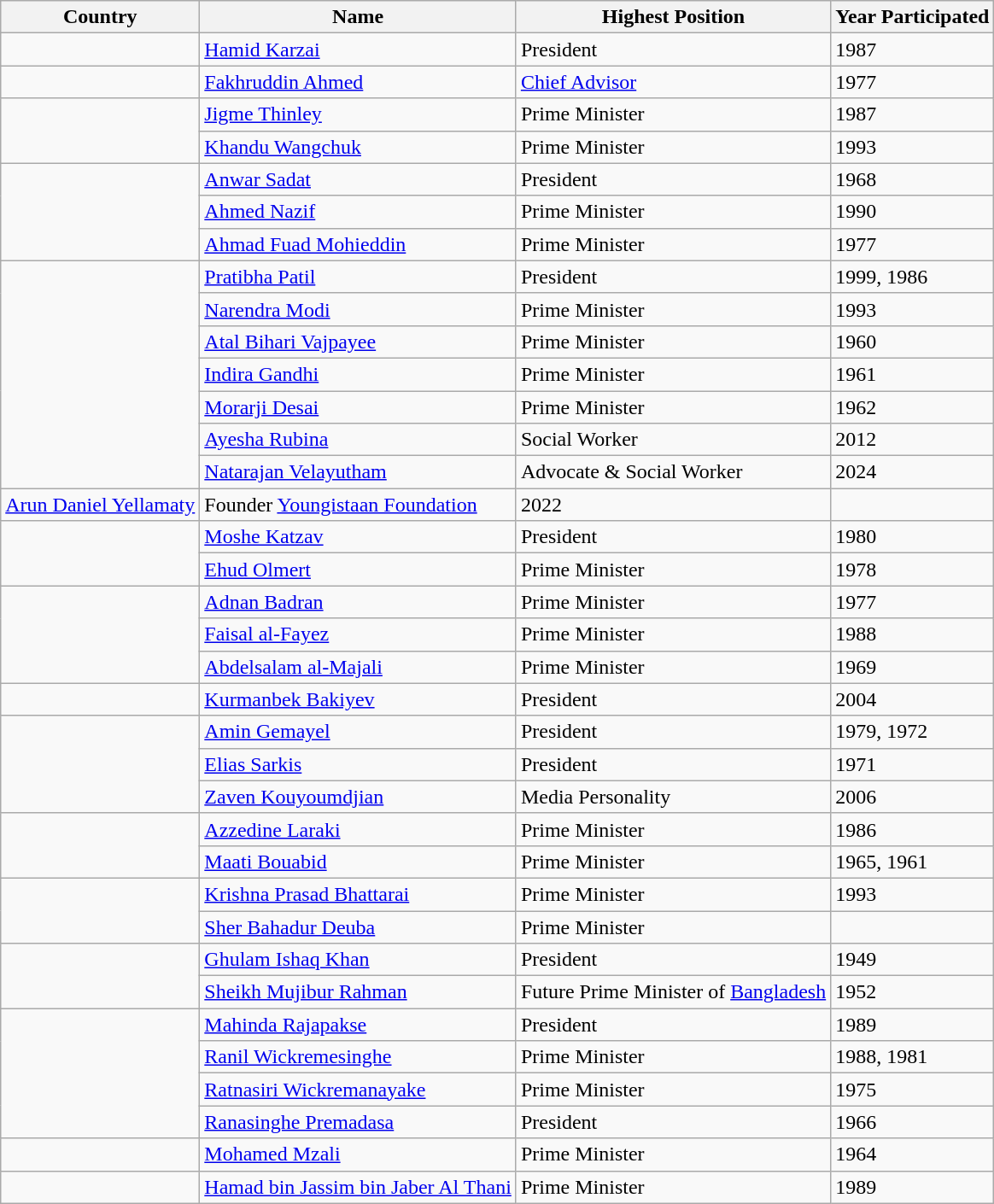<table class="wikitable">
<tr>
<th>Country</th>
<th>Name</th>
<th>Highest Position</th>
<th>Year Participated</th>
</tr>
<tr>
<td></td>
<td><a href='#'>Hamid Karzai</a></td>
<td>President</td>
<td>1987</td>
</tr>
<tr>
<td></td>
<td><a href='#'>Fakhruddin Ahmed</a></td>
<td><a href='#'>Chief Advisor</a></td>
<td>1977</td>
</tr>
<tr>
<td rowspan="2"></td>
<td><a href='#'>Jigme Thinley</a></td>
<td>Prime Minister</td>
<td>1987</td>
</tr>
<tr>
<td><a href='#'>Khandu Wangchuk</a></td>
<td>Prime Minister</td>
<td>1993</td>
</tr>
<tr>
<td rowspan="3"></td>
<td><a href='#'>Anwar Sadat</a></td>
<td>President</td>
<td>1968</td>
</tr>
<tr>
<td><a href='#'>Ahmed Nazif</a></td>
<td>Prime Minister</td>
<td>1990</td>
</tr>
<tr>
<td><a href='#'>Ahmad Fuad Mohieddin</a></td>
<td>Prime Minister</td>
<td>1977</td>
</tr>
<tr>
<td rowspan="7"></td>
<td><a href='#'>Pratibha Patil</a></td>
<td>President</td>
<td>1999, 1986</td>
</tr>
<tr>
<td><a href='#'>Narendra Modi</a></td>
<td>Prime Minister</td>
<td>1993</td>
</tr>
<tr>
<td><a href='#'>Atal Bihari Vajpayee</a></td>
<td>Prime Minister</td>
<td>1960</td>
</tr>
<tr>
<td><a href='#'>Indira Gandhi</a></td>
<td>Prime Minister</td>
<td>1961</td>
</tr>
<tr>
<td><a href='#'>Morarji Desai</a></td>
<td>Prime Minister</td>
<td>1962</td>
</tr>
<tr>
<td><a href='#'>Ayesha Rubina</a></td>
<td>Social Worker</td>
<td>2012</td>
</tr>
<tr>
<td><a href='#'>Natarajan Velayutham</a></td>
<td>Advocate & Social Worker</td>
<td>2024</td>
</tr>
<tr>
<td><a href='#'>Arun Daniel Yellamaty</a></td>
<td>Founder <a href='#'>Youngistaan Foundation</a></td>
<td>2022</td>
</tr>
<tr>
<td rowspan="2"></td>
<td><a href='#'>Moshe Katzav</a></td>
<td>President</td>
<td>1980</td>
</tr>
<tr>
<td><a href='#'>Ehud Olmert</a></td>
<td>Prime Minister</td>
<td>1978</td>
</tr>
<tr>
<td rowspan="3"></td>
<td><a href='#'>Adnan Badran</a></td>
<td>Prime Minister</td>
<td>1977</td>
</tr>
<tr>
<td><a href='#'>Faisal al-Fayez</a></td>
<td>Prime Minister</td>
<td>1988</td>
</tr>
<tr>
<td><a href='#'>Abdelsalam al-Majali</a></td>
<td>Prime Minister</td>
<td>1969</td>
</tr>
<tr>
<td></td>
<td><a href='#'>Kurmanbek Bakiyev</a></td>
<td>President</td>
<td>2004</td>
</tr>
<tr>
<td rowspan="3"></td>
<td><a href='#'>Amin Gemayel</a></td>
<td>President</td>
<td>1979, 1972</td>
</tr>
<tr>
<td><a href='#'>Elias Sarkis</a></td>
<td>President</td>
<td>1971</td>
</tr>
<tr>
<td><a href='#'>Zaven Kouyoumdjian</a></td>
<td>Media Personality</td>
<td>2006</td>
</tr>
<tr>
<td rowspan="2"></td>
<td><a href='#'>Azzedine Laraki</a></td>
<td>Prime Minister</td>
<td>1986</td>
</tr>
<tr>
<td><a href='#'>Maati Bouabid</a></td>
<td>Prime Minister</td>
<td>1965, 1961</td>
</tr>
<tr>
<td rowspan="2"></td>
<td><a href='#'>Krishna Prasad Bhattarai</a></td>
<td>Prime Minister</td>
<td>1993</td>
</tr>
<tr>
<td><a href='#'>Sher Bahadur Deuba</a></td>
<td>Prime Minister</td>
<td></td>
</tr>
<tr>
<td rowspan="2"></td>
<td><a href='#'>Ghulam Ishaq Khan</a></td>
<td>President</td>
<td>1949</td>
</tr>
<tr>
<td><a href='#'>Sheikh Mujibur Rahman</a></td>
<td>Future Prime Minister of <a href='#'>Bangladesh</a></td>
<td>1952</td>
</tr>
<tr>
<td rowspan="4"></td>
<td><a href='#'>Mahinda Rajapakse</a></td>
<td>President</td>
<td>1989</td>
</tr>
<tr>
<td><a href='#'>Ranil Wickremesinghe</a></td>
<td>Prime Minister</td>
<td>1988, 1981</td>
</tr>
<tr>
<td><a href='#'>Ratnasiri Wickremanayake</a></td>
<td>Prime Minister</td>
<td>1975</td>
</tr>
<tr>
<td><a href='#'>Ranasinghe Premadasa</a></td>
<td>President</td>
<td>1966</td>
</tr>
<tr>
<td></td>
<td><a href='#'>Mohamed Mzali</a></td>
<td>Prime Minister</td>
<td>1964</td>
</tr>
<tr>
<td></td>
<td><a href='#'>Hamad bin Jassim bin Jaber Al Thani</a></td>
<td>Prime Minister</td>
<td>1989</td>
</tr>
</table>
